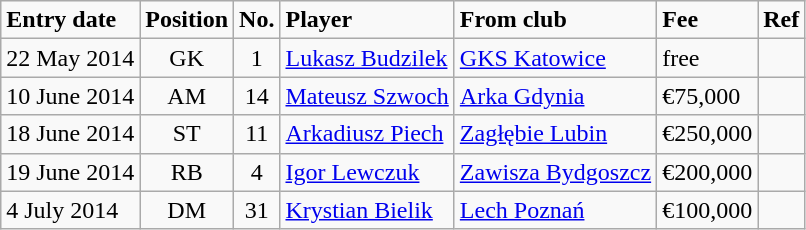<table class="wikitable sortable">
<tr>
<td><strong>Entry date</strong></td>
<td><strong>Position</strong></td>
<td><strong>No.</strong></td>
<td><strong>Player</strong></td>
<td><strong>From club</strong></td>
<td><strong>Fee</strong></td>
<td><strong>Ref</strong></td>
</tr>
<tr>
<td>22 May 2014</td>
<td style="text-align:center;">GK</td>
<td style="text-align:center;">1</td>
<td style="text-align:left;"> <a href='#'>Lukasz Budzilek</a></td>
<td style="text-align:left;"> <a href='#'>GKS Katowice</a></td>
<td>free</td>
<td></td>
</tr>
<tr>
<td>10 June 2014</td>
<td style="text-align:center;">AM</td>
<td style="text-align:center;">14</td>
<td style="text-align:left;"> <a href='#'>Mateusz Szwoch</a></td>
<td style="text-align:left;"> <a href='#'>Arka Gdynia</a></td>
<td>€75,000</td>
<td></td>
</tr>
<tr>
<td>18 June 2014</td>
<td style="text-align:center;">ST</td>
<td style="text-align:center;">11</td>
<td style="text-align:left;"> <a href='#'>Arkadiusz Piech</a></td>
<td style="text-align:left;"> <a href='#'>Zagłębie Lubin</a></td>
<td>€250,000</td>
<td></td>
</tr>
<tr>
<td>19 June 2014</td>
<td style="text-align:center;">RB</td>
<td style="text-align:center;">4</td>
<td style="text-align:left;"> <a href='#'>Igor Lewczuk</a></td>
<td style="text-align:left;"> <a href='#'>Zawisza Bydgoszcz</a></td>
<td>€200,000</td>
<td></td>
</tr>
<tr>
<td>4 July 2014</td>
<td style="text-align:center;">DM</td>
<td style="text-align:center;">31</td>
<td style="text-align:left;"> <a href='#'>Krystian Bielik</a></td>
<td style="text-align:left;"> <a href='#'>Lech Poznań</a></td>
<td>€100,000</td>
<td></td>
</tr>
</table>
